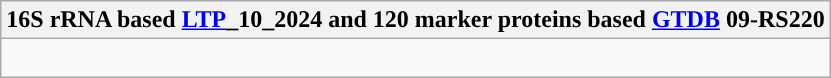<table class="wikitable">
<tr>
<th colspan=1>16S rRNA based <a href='#'>LTP</a>_10_2024 and 120 marker proteins based <a href='#'>GTDB</a> 09-RS220</th>
</tr>
<tr>
<td style="vertical-align:top"><br></td>
</tr>
</table>
